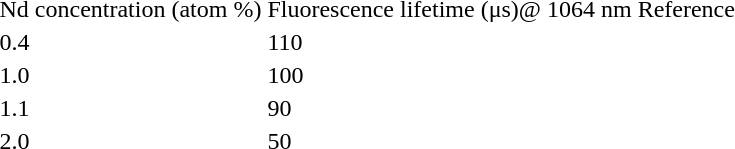<table>
<tr>
<td>Nd concentration (atom %)</td>
<td>Fluorescence lifetime (μs)@ 1064 nm</td>
<td>Reference</td>
</tr>
<tr>
<td>0.4</td>
<td>110</td>
<td></td>
</tr>
<tr>
<td>1.0</td>
<td>100</td>
<td></td>
</tr>
<tr>
<td>1.1</td>
<td>90</td>
<td> </td>
</tr>
<tr>
<td>2.0</td>
<td>50</td>
<td> </td>
</tr>
</table>
